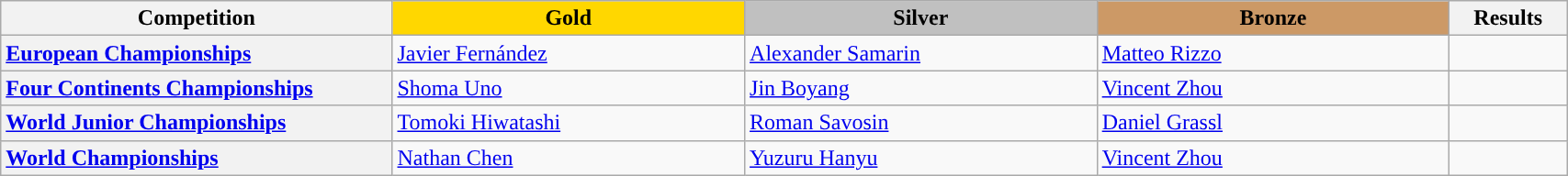<table class="wikitable unsortable" style="text-align:left; width:90%">
<tr>
<th scope="col" style="text-align:center; width:25%;">Competition</th>
<td scope="col" style="text-align:center; width:22.5%; background:gold"><strong>Gold</strong></td>
<td scope="col" style="text-align:center; width:22.5%; background:silver"><strong>Silver</strong></td>
<td scope="col" style="text-align:center; width:22.5%; background:#c96"><strong>Bronze</strong></td>
<th scope="col" style="text-align:center; width:7.5%;">Results</th>
</tr>
<tr>
<th scope="row" style="text-align:left"> <a href='#'>European Championships</a></th>
<td> <a href='#'>Javier Fernández</a></td>
<td> <a href='#'>Alexander Samarin</a></td>
<td> <a href='#'>Matteo Rizzo</a></td>
<td></td>
</tr>
<tr>
<th scope="row" style="text-align:left"> <a href='#'>Four Continents Championships</a></th>
<td> <a href='#'>Shoma Uno</a></td>
<td> <a href='#'>Jin Boyang</a></td>
<td> <a href='#'>Vincent Zhou</a></td>
<td></td>
</tr>
<tr>
<th scope="row" style="text-align:left"> <a href='#'>World Junior Championships</a></th>
<td> <a href='#'>Tomoki Hiwatashi</a></td>
<td> <a href='#'>Roman Savosin</a></td>
<td> <a href='#'>Daniel Grassl</a></td>
<td></td>
</tr>
<tr>
<th scope="row" style="text-align:left"> <a href='#'>World Championships</a></th>
<td> <a href='#'>Nathan Chen</a></td>
<td> <a href='#'>Yuzuru Hanyu</a></td>
<td> <a href='#'>Vincent Zhou</a></td>
<td></td>
</tr>
</table>
